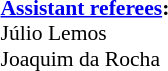<table width=50% style="font-size: 90%">
<tr>
<td><br><strong><a href='#'>Assistant referees</a>:</strong>
<br>Júlio Lemos
<br>Joaquim da Rocha</td>
</tr>
</table>
